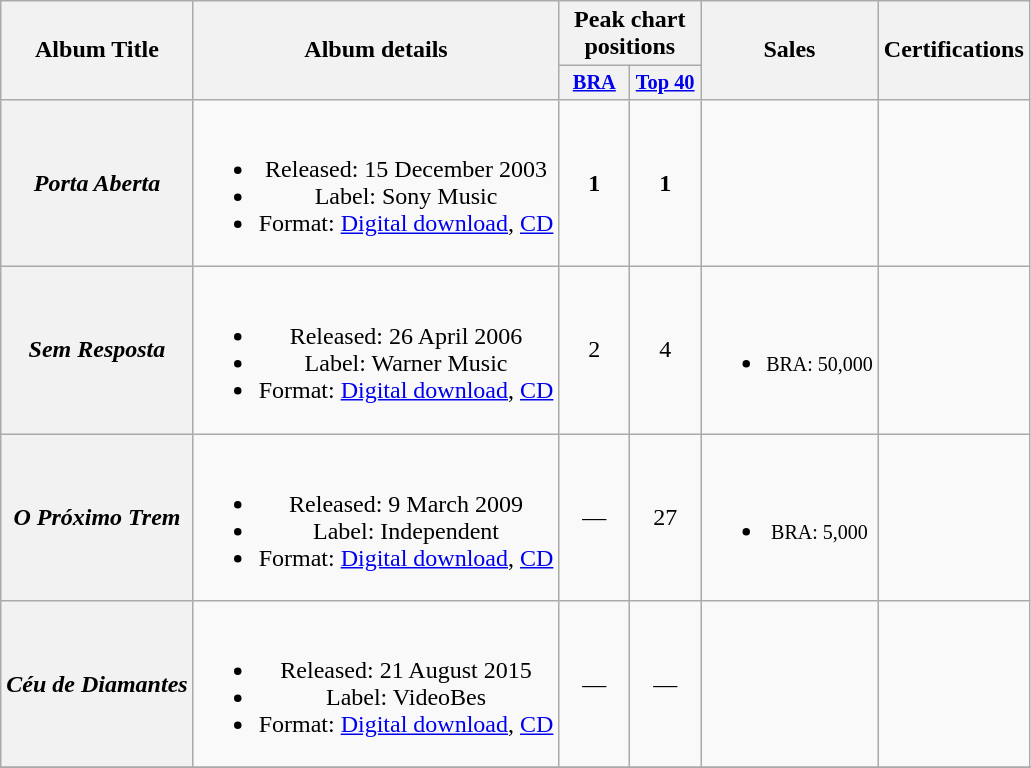<table class="wikitable plainrowheaders" style="text-align:center;" border="1">
<tr>
<th scope="col" rowspan="2">Album Title</th>
<th scope="col" rowspan="2">Album details</th>
<th scope="col" colspan="2">Peak chart positions</th>
<th scope="col" rowspan="2">Sales</th>
<th scope="col" rowspan="2">Certifications</th>
</tr>
<tr>
<th scope="col" style="width:3em;font-size:85%;"><a href='#'>BRA</a><br></th>
<th scope="col" style="width:3em;font-size:85%;"><a href='#'>Top 40</a><br></th>
</tr>
<tr>
<th scope="row"><strong><em>Porta Aberta</em></strong></th>
<td><br><ul><li>Released: 15 December 2003</li><li>Label: Sony Music</li><li>Format: <a href='#'>Digital download</a>, <a href='#'>CD</a></li></ul></td>
<td><strong>1</strong></td>
<td><strong>1</strong></td>
<td></td>
<td></td>
</tr>
<tr>
<th scope="row"><strong><em>Sem Resposta</em></strong></th>
<td><br><ul><li>Released: 26 April 2006</li><li>Label: Warner Music</li><li>Format: <a href='#'>Digital download</a>, <a href='#'>CD</a></li></ul></td>
<td>2</td>
<td>4</td>
<td><br><ul><li><small>BRA: 50,000</small></li></ul></td>
<td></td>
</tr>
<tr>
<th scope="row"><strong><em>O Próximo Trem</em></strong></th>
<td><br><ul><li>Released: 9 March 2009</li><li>Label: Independent</li><li>Format: <a href='#'>Digital download</a>, <a href='#'>CD</a></li></ul></td>
<td>—</td>
<td>27</td>
<td><br><ul><li><small>BRA: 5,000</small></li></ul></td>
<td></td>
</tr>
<tr>
<th scope="row"><strong><em>Céu de Diamantes</em></strong></th>
<td><br><ul><li>Released: 21 August 2015</li><li>Label: VideoBes</li><li>Format: <a href='#'>Digital download</a>, <a href='#'>CD</a></li></ul></td>
<td>—</td>
<td>—</td>
<td></td>
<td></td>
</tr>
<tr>
</tr>
</table>
